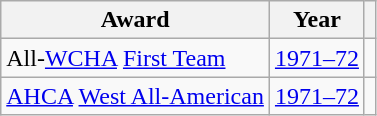<table class="wikitable">
<tr>
<th>Award</th>
<th>Year</th>
<th></th>
</tr>
<tr>
<td>All-<a href='#'>WCHA</a> <a href='#'>First Team</a></td>
<td><a href='#'>1971–72</a></td>
<td></td>
</tr>
<tr>
<td><a href='#'>AHCA</a> <a href='#'>West All-American</a></td>
<td><a href='#'>1971–72</a></td>
<td></td>
</tr>
</table>
